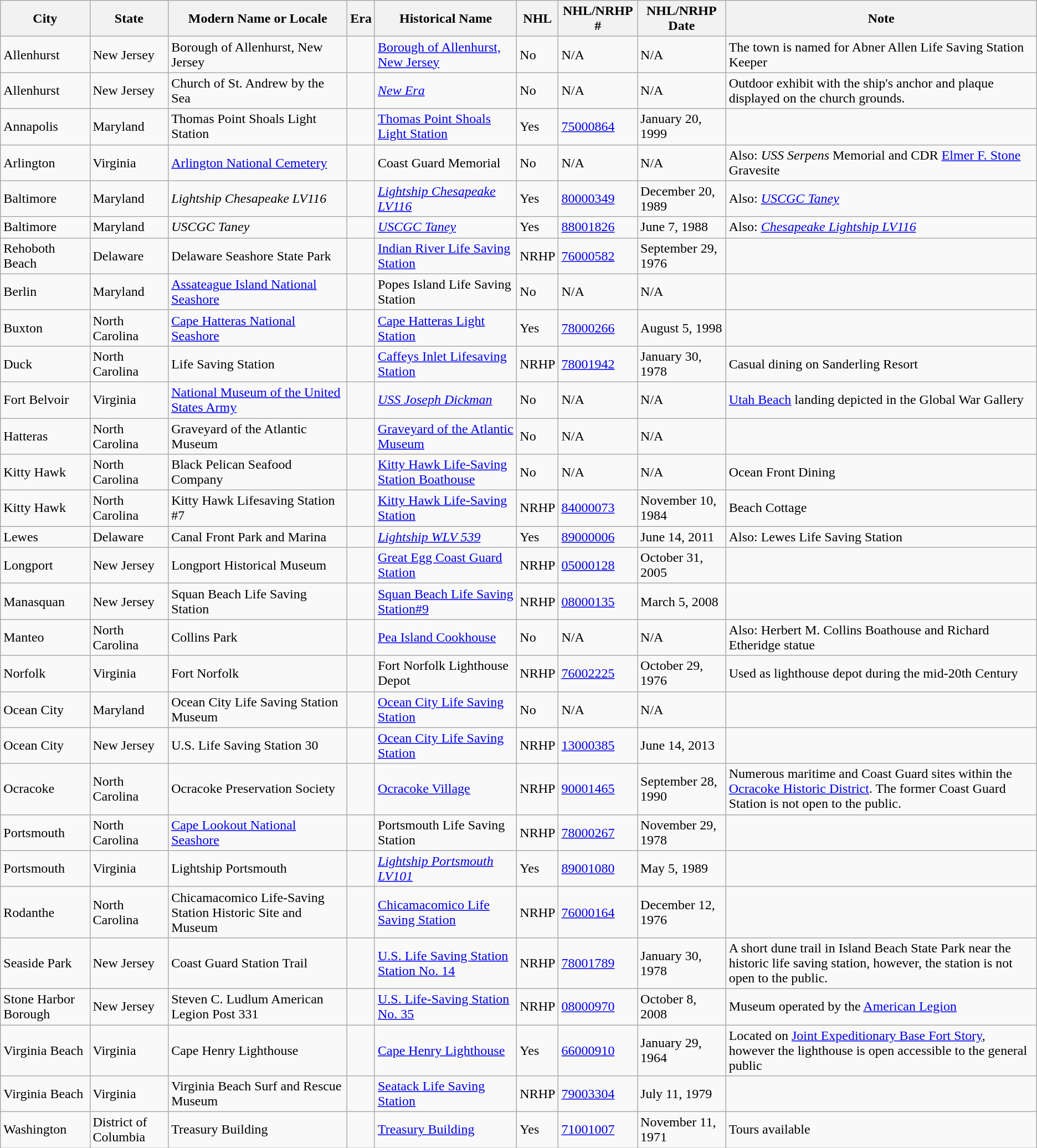<table class="wikitable sortable">
<tr>
<th>City</th>
<th>State</th>
<th>Modern Name or Locale</th>
<th>Era</th>
<th>Historical Name</th>
<th>NHL</th>
<th>NHL/NRHP #</th>
<th>NHL/NRHP Date</th>
<th>Note</th>
</tr>
<tr>
<td>Allenhurst</td>
<td>New Jersey</td>
<td>Borough of Allenhurst, New Jersey</td>
<td></td>
<td><a href='#'>Borough of Allenhurst, New Jersey</a></td>
<td>No</td>
<td>N/A</td>
<td>N/A</td>
<td>The town is named for Abner Allen Life Saving Station Keeper</td>
</tr>
<tr>
<td>Allenhurst</td>
<td>New Jersey</td>
<td>Church of St. Andrew by the Sea</td>
<td></td>
<td><a href='#'><em>New Era</em></a></td>
<td>No</td>
<td>N/A</td>
<td>N/A</td>
<td>Outdoor exhibit with the ship's anchor and plaque displayed on the church grounds.</td>
</tr>
<tr>
<td>Annapolis</td>
<td>Maryland</td>
<td>Thomas Point Shoals Light Station</td>
<td></td>
<td><a href='#'>Thomas Point Shoals Light Station</a></td>
<td>Yes</td>
<td><a href='#'>75000864</a></td>
<td>January 20, 1999</td>
<td></td>
</tr>
<tr>
<td>Arlington</td>
<td>Virginia</td>
<td><a href='#'>Arlington National Cemetery</a></td>
<td></td>
<td>Coast Guard Memorial</td>
<td>No</td>
<td>N/A</td>
<td>N/A</td>
<td>Also: <em>USS Serpens</em> Memorial and CDR <a href='#'>Elmer F. Stone</a> Gravesite</td>
</tr>
<tr>
<td>Baltimore</td>
<td>Maryland</td>
<td><em>Lightship Chesapeake LV116</em></td>
<td></td>
<td><a href='#'><em>Lightship Chesapeake LV116</em></a></td>
<td>Yes</td>
<td><a href='#'>80000349</a></td>
<td>December 20, 1989</td>
<td>Also: <a href='#'><em>USCGC Taney</em></a></td>
</tr>
<tr>
<td>Baltimore</td>
<td>Maryland</td>
<td><em>USCGC Taney</em></td>
<td></td>
<td><a href='#'><em>USCGC Taney</em></a></td>
<td>Yes</td>
<td><a href='#'>88001826</a></td>
<td>June 7, 1988</td>
<td>Also: <a href='#'><em>Chesapeake Lightship LV116</em></a></td>
</tr>
<tr>
<td>Rehoboth Beach</td>
<td>Delaware</td>
<td>Delaware Seashore State Park</td>
<td></td>
<td><a href='#'>Indian River Life Saving Station</a></td>
<td>NRHP</td>
<td><a href='#'>76000582</a></td>
<td>September 29, 1976</td>
<td></td>
</tr>
<tr>
<td>Berlin</td>
<td>Maryland</td>
<td><a href='#'>Assateague Island National Seashore</a></td>
<td></td>
<td>Popes Island Life Saving Station</td>
<td>No</td>
<td>N/A</td>
<td>N/A</td>
<td></td>
</tr>
<tr>
<td>Buxton</td>
<td>North Carolina</td>
<td><a href='#'>Cape Hatteras National Seashore</a></td>
<td></td>
<td><a href='#'>Cape Hatteras Light Station</a></td>
<td>Yes</td>
<td><a href='#'>78000266</a></td>
<td>August 5, 1998</td>
<td></td>
</tr>
<tr>
<td>Duck</td>
<td>North Carolina</td>
<td>Life Saving Station</td>
<td></td>
<td><a href='#'>Caffeys Inlet Lifesaving Station</a></td>
<td>NRHP</td>
<td><a href='#'>78001942</a></td>
<td>January 30, 1978</td>
<td>Casual dining on Sanderling Resort</td>
</tr>
<tr>
<td>Fort Belvoir</td>
<td>Virginia</td>
<td><a href='#'>National Museum of the United States Army</a></td>
<td></td>
<td><a href='#'><em>USS Joseph Dickman</em></a></td>
<td>No</td>
<td>N/A</td>
<td>N/A</td>
<td><a href='#'>Utah Beach</a> landing depicted in the Global War Gallery</td>
</tr>
<tr>
<td>Hatteras</td>
<td>North Carolina</td>
<td>Graveyard of the Atlantic Museum</td>
<td></td>
<td><a href='#'>Graveyard of the Atlantic Museum</a></td>
<td>No</td>
<td>N/A</td>
<td>N/A</td>
<td></td>
</tr>
<tr>
<td>Kitty Hawk</td>
<td>North Carolina</td>
<td>Black Pelican Seafood Company</td>
<td></td>
<td><a href='#'>Kitty Hawk Life-Saving Station Boathouse</a></td>
<td>No</td>
<td>N/A</td>
<td>N/A</td>
<td>Ocean Front Dining</td>
</tr>
<tr>
<td>Kitty Hawk</td>
<td>North Carolina</td>
<td>Kitty Hawk Lifesaving Station #7</td>
<td></td>
<td><a href='#'>Kitty Hawk Life-Saving Station</a></td>
<td>NRHP</td>
<td><a href='#'>84000073</a></td>
<td>November 10, 1984</td>
<td>Beach Cottage</td>
</tr>
<tr>
<td>Lewes</td>
<td>Delaware</td>
<td>Canal Front Park and Marina</td>
<td></td>
<td><a href='#'><em>Lightship WLV 539</em></a></td>
<td>Yes</td>
<td><a href='#'>89000006</a></td>
<td>June 14, 2011</td>
<td>Also: Lewes Life Saving Station</td>
</tr>
<tr>
<td>Longport</td>
<td>New Jersey</td>
<td>Longport Historical Museum</td>
<td></td>
<td><a href='#'>Great Egg Coast Guard Station</a></td>
<td>NRHP</td>
<td><a href='#'>05000128</a></td>
<td>October 31, 2005</td>
<td></td>
</tr>
<tr>
<td>Manasquan</td>
<td>New Jersey</td>
<td>Squan Beach Life Saving Station</td>
<td></td>
<td><a href='#'>Squan Beach Life Saving Station#9</a></td>
<td>NRHP</td>
<td><a href='#'>08000135</a></td>
<td>March 5, 2008</td>
<td></td>
</tr>
<tr>
<td>Manteo</td>
<td>North Carolina</td>
<td>Collins Park</td>
<td></td>
<td><a href='#'>Pea Island Cookhouse</a></td>
<td>No</td>
<td>N/A</td>
<td>N/A</td>
<td>Also: Herbert M. Collins Boathouse and Richard Etheridge statue</td>
</tr>
<tr>
<td>Norfolk</td>
<td>Virginia</td>
<td>Fort Norfolk</td>
<td></td>
<td>Fort Norfolk Lighthouse Depot</td>
<td>NRHP</td>
<td><a href='#'>76002225</a></td>
<td>October 29, 1976</td>
<td>Used as lighthouse depot during the mid-20th Century</td>
</tr>
<tr>
<td>Ocean City</td>
<td>Maryland</td>
<td>Ocean City Life Saving Station Museum</td>
<td></td>
<td><a href='#'>Ocean City Life Saving Station</a></td>
<td>No</td>
<td>N/A</td>
<td>N/A</td>
<td></td>
</tr>
<tr>
<td>Ocean City</td>
<td>New Jersey</td>
<td>U.S. Life Saving Station 30</td>
<td></td>
<td><a href='#'>Ocean City Life Saving Station</a></td>
<td>NRHP</td>
<td><a href='#'>13000385</a></td>
<td>June 14, 2013</td>
<td></td>
</tr>
<tr>
<td>Ocracoke</td>
<td>North Carolina</td>
<td>Ocracoke Preservation Society</td>
<td></td>
<td><a href='#'>Ocracoke Village</a></td>
<td>NRHP</td>
<td><a href='#'>90001465</a></td>
<td>September 28, 1990</td>
<td>Numerous maritime and Coast Guard sites within the <a href='#'>Ocracoke Historic District</a>. The former Coast Guard Station is not open to the public.</td>
</tr>
<tr>
<td>Portsmouth</td>
<td>North Carolina</td>
<td><a href='#'>Cape Lookout National Seashore</a></td>
<td></td>
<td>Portsmouth Life Saving Station</td>
<td>NRHP</td>
<td><a href='#'>78000267</a></td>
<td>November 29, 1978</td>
<td></td>
</tr>
<tr>
<td>Portsmouth</td>
<td>Virginia</td>
<td>Lightship Portsmouth</td>
<td></td>
<td><a href='#'><em>Lightship Portsmouth LV101</em></a></td>
<td>Yes</td>
<td><a href='#'>89001080</a></td>
<td>May 5, 1989</td>
<td></td>
</tr>
<tr>
<td>Rodanthe</td>
<td>North Carolina</td>
<td>Chicamacomico Life-Saving Station Historic Site and Museum</td>
<td></td>
<td><a href='#'>Chicamacomico Life Saving Station</a></td>
<td>NRHP</td>
<td><a href='#'>76000164</a></td>
<td>December 12, 1976</td>
<td></td>
</tr>
<tr>
<td>Seaside Park</td>
<td>New Jersey</td>
<td>Coast Guard Station Trail</td>
<td></td>
<td><a href='#'>U.S. Life Saving Station Station No. 14</a></td>
<td>NRHP</td>
<td><a href='#'>78001789</a></td>
<td>January 30, 1978</td>
<td>A short dune trail in Island Beach State Park near the historic life saving station, however, the station is not open to the public.</td>
</tr>
<tr>
<td>Stone Harbor Borough</td>
<td>New Jersey</td>
<td>Steven C. Ludlum American Legion Post 331</td>
<td></td>
<td><a href='#'>U.S. Life-Saving Station No. 35</a></td>
<td>NRHP</td>
<td><a href='#'>08000970</a></td>
<td>October 8, 2008</td>
<td>Museum operated by the <a href='#'>American Legion</a></td>
</tr>
<tr>
<td>Virginia Beach</td>
<td>Virginia</td>
<td>Cape Henry Lighthouse</td>
<td></td>
<td><a href='#'>Cape Henry Lighthouse</a></td>
<td>Yes</td>
<td><a href='#'>66000910</a></td>
<td>January 29, 1964</td>
<td>Located on <a href='#'>Joint Expeditionary Base Fort Story</a>, however the lighthouse is open accessible to the general public</td>
</tr>
<tr>
<td>Virginia Beach</td>
<td>Virginia</td>
<td>Virginia Beach Surf and Rescue Museum</td>
<td></td>
<td><a href='#'>Seatack Life Saving Station</a></td>
<td>NRHP</td>
<td><a href='#'>79003304</a></td>
<td>July 11, 1979</td>
<td></td>
</tr>
<tr>
<td>Washington</td>
<td>District of Columbia</td>
<td>Treasury Building</td>
<td></td>
<td><a href='#'>Treasury Building</a></td>
<td>Yes</td>
<td><a href='#'>71001007</a></td>
<td>November 11, 1971</td>
<td>Tours available</td>
</tr>
</table>
